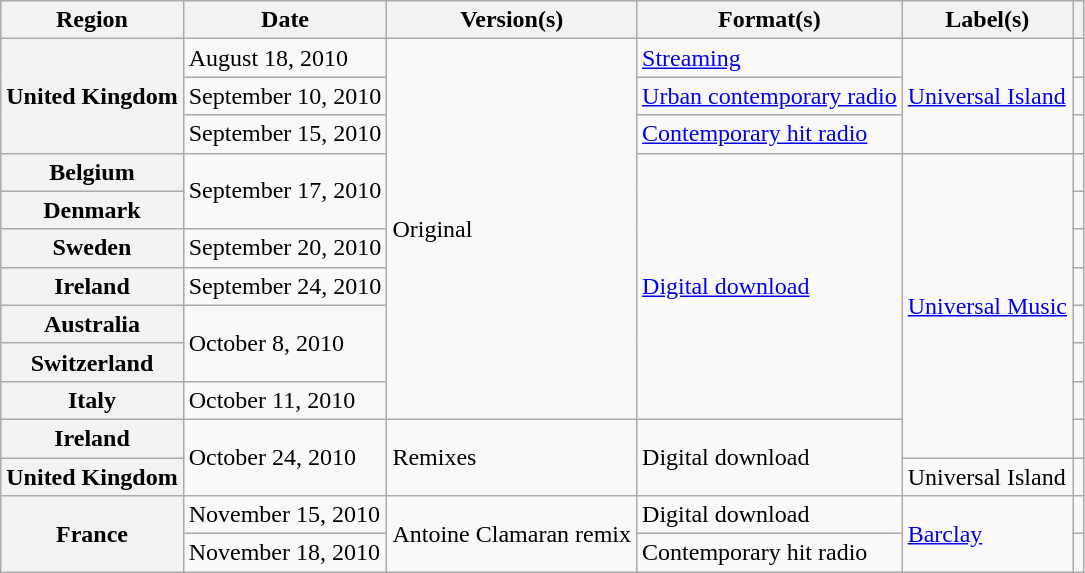<table class="wikitable plainrowheaders">
<tr>
<th scope="col">Region</th>
<th scope="col">Date</th>
<th scope="col">Version(s)</th>
<th scope="col">Format(s)</th>
<th scope="col">Label(s)</th>
<th scope="col"></th>
</tr>
<tr>
<th scope="row" rowspan="3">United Kingdom</th>
<td>August 18, 2010</td>
<td rowspan="10">Original</td>
<td><a href='#'>Streaming</a></td>
<td rowspan="3"><a href='#'>Universal Island</a></td>
<td></td>
</tr>
<tr>
<td>September 10, 2010</td>
<td><a href='#'>Urban contemporary radio</a></td>
<td></td>
</tr>
<tr>
<td>September 15, 2010</td>
<td><a href='#'>Contemporary hit radio</a></td>
<td></td>
</tr>
<tr>
<th scope="row">Belgium</th>
<td rowspan="2">September 17, 2010</td>
<td rowspan="7"><a href='#'>Digital download</a></td>
<td rowspan="8"><a href='#'>Universal Music</a></td>
<td></td>
</tr>
<tr>
<th scope="row">Denmark</th>
<td></td>
</tr>
<tr>
<th scope="row">Sweden</th>
<td>September 20, 2010</td>
<td></td>
</tr>
<tr>
<th scope="row">Ireland</th>
<td>September 24, 2010</td>
<td></td>
</tr>
<tr>
<th scope="row">Australia</th>
<td rowspan="2">October 8, 2010</td>
<td></td>
</tr>
<tr>
<th scope="row">Switzerland</th>
<td></td>
</tr>
<tr>
<th scope="row">Italy</th>
<td>October 11, 2010</td>
<td></td>
</tr>
<tr>
<th scope="row">Ireland</th>
<td rowspan="2">October 24, 2010</td>
<td rowspan="2">Remixes</td>
<td rowspan="2">Digital download </td>
<td></td>
</tr>
<tr>
<th scope="row">United Kingdom</th>
<td>Universal Island</td>
<td></td>
</tr>
<tr>
<th scope="row" rowspan="2">France</th>
<td>November 15, 2010</td>
<td rowspan="2">Antoine Clamaran remix</td>
<td>Digital download</td>
<td rowspan="2"><a href='#'>Barclay</a></td>
<td></td>
</tr>
<tr>
<td>November 18, 2010</td>
<td>Contemporary hit radio</td>
<td></td>
</tr>
</table>
